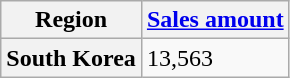<table class="wikitable plainrowheaders">
<tr>
<th>Region</th>
<th><a href='#'>Sales amount</a></th>
</tr>
<tr>
<th scope="row">South Korea</th>
<td>13,563</td>
</tr>
</table>
